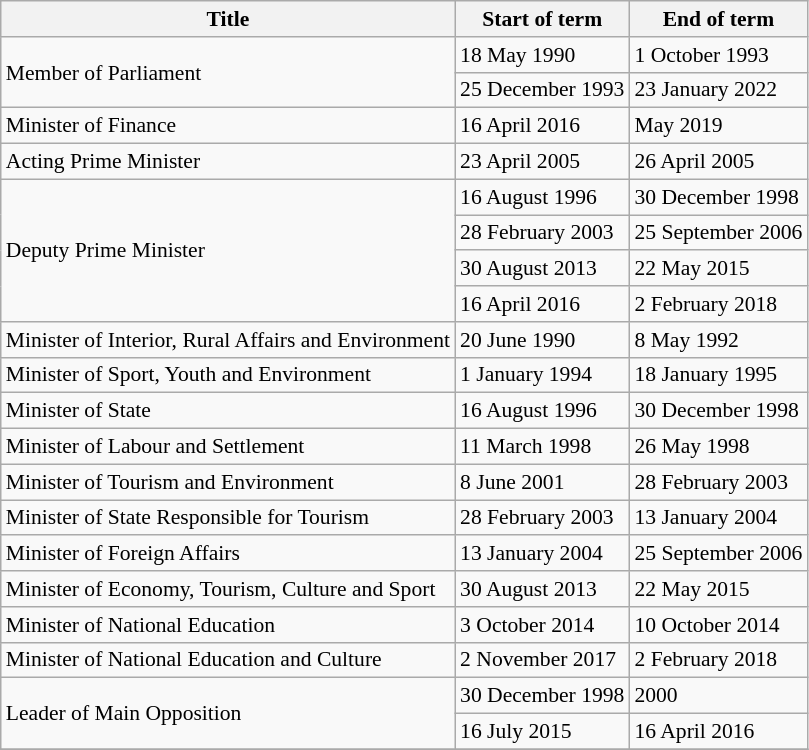<table class="wikitable sortable" style="font-size:90%;">
<tr>
<th>Title</th>
<th>Start of term</th>
<th>End of term</th>
</tr>
<tr>
<td rowspan=2>Member of Parliament</td>
<td>18 May 1990</td>
<td>1 October 1993</td>
</tr>
<tr>
<td>25 December 1993</td>
<td>23 January 2022</td>
</tr>
<tr>
<td>Minister of Finance</td>
<td>16 April 2016</td>
<td>May 2019</td>
</tr>
<tr>
<td>Acting Prime Minister</td>
<td>23 April 2005</td>
<td>26 April 2005</td>
</tr>
<tr>
<td rowspan=4>Deputy Prime Minister</td>
<td>16 August 1996</td>
<td>30 December 1998</td>
</tr>
<tr>
<td>28 February 2003</td>
<td>25 September 2006</td>
</tr>
<tr>
<td>30 August 2013</td>
<td>22 May 2015</td>
</tr>
<tr>
<td>16 April 2016</td>
<td>2 February 2018</td>
</tr>
<tr>
<td>Minister of Interior, Rural Affairs and Environment</td>
<td>20 June 1990</td>
<td>8 May 1992</td>
</tr>
<tr>
<td>Minister of Sport, Youth and Environment</td>
<td>1 January 1994</td>
<td>18 January 1995</td>
</tr>
<tr>
<td>Minister of State</td>
<td>16 August 1996</td>
<td>30 December 1998</td>
</tr>
<tr>
<td>Minister of Labour and Settlement</td>
<td>11 March 1998</td>
<td>26 May 1998</td>
</tr>
<tr>
<td>Minister of Tourism and Environment</td>
<td>8 June 2001</td>
<td>28 February 2003</td>
</tr>
<tr>
<td>Minister of State Responsible for Tourism</td>
<td>28 February 2003</td>
<td>13 January 2004</td>
</tr>
<tr>
<td>Minister of Foreign Affairs</td>
<td>13 January 2004</td>
<td>25 September 2006</td>
</tr>
<tr>
<td>Minister of Economy, Tourism, Culture and Sport</td>
<td>30 August 2013</td>
<td>22 May 2015</td>
</tr>
<tr>
<td>Minister of National Education</td>
<td>3 October 2014</td>
<td>10 October 2014</td>
</tr>
<tr>
<td>Minister of National Education and Culture</td>
<td>2 November 2017</td>
<td>2 February 2018</td>
</tr>
<tr>
<td rowspan=2>Leader of Main Opposition</td>
<td>30 December 1998</td>
<td>2000</td>
</tr>
<tr>
<td>16 July 2015</td>
<td>16 April 2016</td>
</tr>
<tr>
</tr>
</table>
